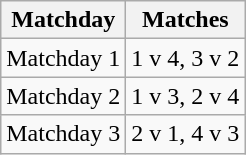<table class="wikitable" style="text-align:center">
<tr>
<th>Matchday</th>
<th>Matches</th>
</tr>
<tr>
<td>Matchday 1</td>
<td>1 v 4, 3 v 2</td>
</tr>
<tr>
<td>Matchday 2</td>
<td>1 v 3, 2 v 4</td>
</tr>
<tr>
<td>Matchday 3</td>
<td>2 v 1, 4 v 3</td>
</tr>
</table>
